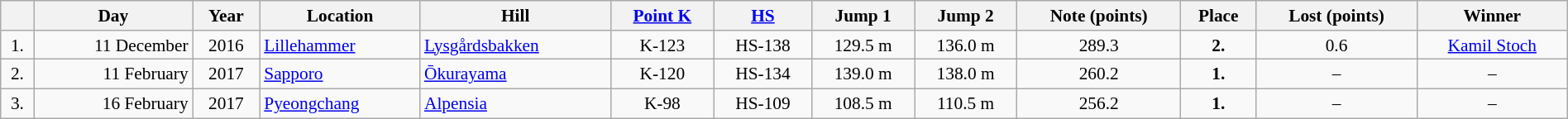<table width=100% style="font-size: 89%; text-align:center" class=wikitable>
<tr>
<th></th>
<th>Day</th>
<th>Year</th>
<th>Location</th>
<th>Hill</th>
<th><a href='#'>Point K</a></th>
<th><a href='#'>HS</a></th>
<th>Jump 1</th>
<th>Jump 2</th>
<th>Note (points)</th>
<th>Place</th>
<th>Lost (points)</th>
<th>Winner</th>
</tr>
<tr>
<td>1.</td>
<td align=right>11 December</td>
<td>2016</td>
<td align=left><a href='#'>Lillehammer</a></td>
<td align=left><a href='#'>Lysgårdsbakken</a></td>
<td>K-123</td>
<td>HS-138</td>
<td>129.5 m</td>
<td>136.0 m</td>
<td>289.3</td>
<td><strong>2.</strong></td>
<td>0.6</td>
<td><a href='#'>Kamil Stoch</a></td>
</tr>
<tr>
<td>2.</td>
<td align=right>11 February</td>
<td>2017</td>
<td align=left><a href='#'>Sapporo</a></td>
<td align=left><a href='#'>Ōkurayama</a></td>
<td>K-120</td>
<td>HS-134</td>
<td>139.0 m</td>
<td>138.0 m</td>
<td>260.2</td>
<td><strong>1.</strong></td>
<td>–</td>
<td>–</td>
</tr>
<tr>
<td>3.</td>
<td align=right>16 February</td>
<td>2017</td>
<td align=left><a href='#'>Pyeongchang</a></td>
<td align=left><a href='#'>Alpensia</a></td>
<td>K-98</td>
<td>HS-109</td>
<td>108.5 m</td>
<td>110.5 m</td>
<td>256.2</td>
<td><strong>1.</strong></td>
<td>–</td>
<td>–</td>
</tr>
</table>
